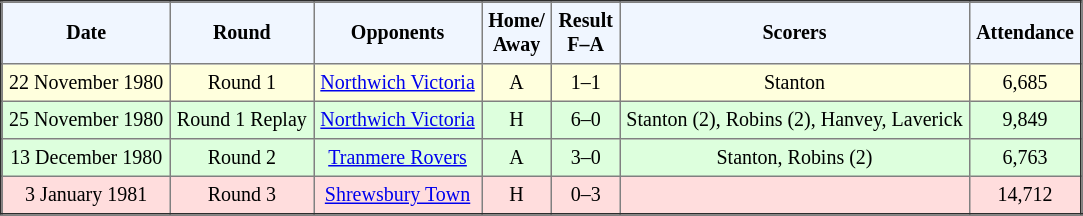<table border="2" cellpadding="4" style="border-collapse:collapse; text-align:center; font-size:smaller;">
<tr style="background:#f0f6ff;">
<th><strong>Date</strong></th>
<th><strong>Round</strong></th>
<th><strong>Opponents</strong></th>
<th><strong>Home/<br>Away</strong></th>
<th><strong>Result<br>F–A</strong></th>
<th><strong>Scorers</strong></th>
<th><strong>Attendance</strong></th>
</tr>
<tr bgcolor="#ffffdd">
<td>22 November 1980</td>
<td>Round 1</td>
<td><a href='#'>Northwich Victoria</a></td>
<td>A</td>
<td>1–1</td>
<td>Stanton</td>
<td>6,685</td>
</tr>
<tr bgcolor="#ddffdd">
<td>25 November 1980</td>
<td>Round 1 Replay</td>
<td><a href='#'>Northwich Victoria</a></td>
<td>H</td>
<td>6–0</td>
<td>Stanton (2), Robins (2), Hanvey, Laverick</td>
<td>9,849</td>
</tr>
<tr bgcolor="#ddffdd">
<td>13 December 1980</td>
<td>Round 2</td>
<td><a href='#'>Tranmere Rovers</a></td>
<td>A</td>
<td>3–0</td>
<td>Stanton, Robins (2)</td>
<td>6,763</td>
</tr>
<tr bgcolor="#ffdddd">
<td>3 January 1981</td>
<td>Round 3</td>
<td><a href='#'>Shrewsbury Town</a></td>
<td>H</td>
<td>0–3</td>
<td></td>
<td>14,712</td>
</tr>
</table>
